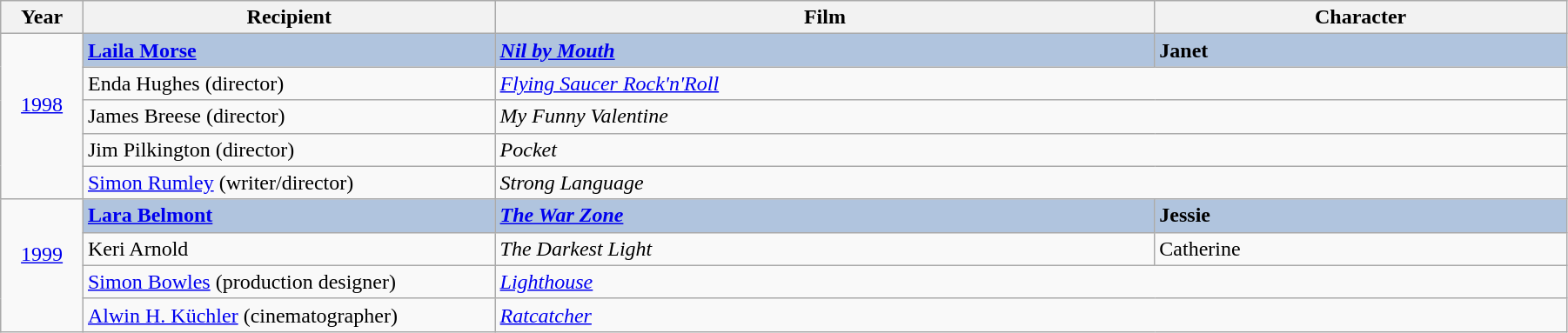<table class="wikitable" width="95%" cellpadding="5">
<tr>
<th width="5%">Year</th>
<th width="25%">Recipient</th>
<th width="40%">Film</th>
<th width="25%">Character</th>
</tr>
<tr>
<td rowspan="5" style="text-align:center;"><a href='#'>1998</a><br><br></td>
<td style="background:#B0C4DE"><strong><a href='#'>Laila Morse</a></strong></td>
<td style="background:#B0C4DE"><strong><em><a href='#'>Nil by Mouth</a></em></strong></td>
<td style="background:#B0C4DE"><strong>Janet</strong></td>
</tr>
<tr>
<td>Enda Hughes (director)</td>
<td colspan="2"><em><a href='#'>Flying Saucer Rock'n'Roll</a></em></td>
</tr>
<tr>
<td>James Breese (director)</td>
<td colspan="2"><em>My Funny Valentine</em></td>
</tr>
<tr>
<td>Jim Pilkington (director)</td>
<td colspan="2"><em>Pocket</em></td>
</tr>
<tr>
<td><a href='#'>Simon Rumley</a> (writer/director)</td>
<td colspan="2"><em>Strong Language</em></td>
</tr>
<tr>
<td rowspan="4" style="text-align:center;"><a href='#'>1999</a><br><br></td>
<td style="background:#B0C4DE"><strong><a href='#'>Lara Belmont</a></strong></td>
<td style="background:#B0C4DE"><strong><em><a href='#'>The War Zone</a></em></strong></td>
<td style="background:#B0C4DE"><strong>Jessie</strong></td>
</tr>
<tr>
<td>Keri Arnold</td>
<td><em>The Darkest Light</em></td>
<td>Catherine</td>
</tr>
<tr>
<td><a href='#'>Simon Bowles</a> (production designer)</td>
<td colspan="2"><em><a href='#'>Lighthouse</a></em></td>
</tr>
<tr>
<td><a href='#'>Alwin H. Küchler</a> (cinematographer)</td>
<td colspan="2"><em><a href='#'>Ratcatcher</a></em></td>
</tr>
</table>
